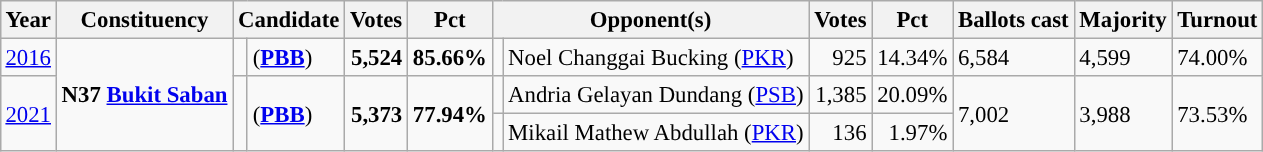<table class="wikitable" style="margin:0.5em ; font-size:95%">
<tr>
<th>Year</th>
<th>Constituency</th>
<th colspan=2>Candidate</th>
<th>Votes</th>
<th>Pct</th>
<th colspan=2>Opponent(s)</th>
<th>Votes</th>
<th>Pct</th>
<th>Ballots cast</th>
<th>Majority</th>
<th>Turnout</th>
</tr>
<tr>
<td><a href='#'>2016</a></td>
<td rowspan=3><strong>N37 <a href='#'>Bukit Saban</a></strong></td>
<td></td>
<td> (<a href='#'><strong>PBB</strong></a>)</td>
<td align="right"><strong>5,524</strong></td>
<td><strong>85.66%</strong></td>
<td></td>
<td>Noel Changgai Bucking (<a href='#'>PKR</a>)</td>
<td align="right">925</td>
<td>14.34%</td>
<td>6,584</td>
<td>4,599</td>
<td>74.00%</td>
</tr>
<tr>
<td rowspan=2><a href='#'>2021</a></td>
<td rowspan=2 ></td>
<td rowspan=2> (<a href='#'><strong>PBB</strong></a>)</td>
<td rowspan=2 align="right"><strong>5,373</strong></td>
<td rowspan=2><strong>77.94%</strong></td>
<td></td>
<td>Andria Gelayan Dundang (<a href='#'>PSB</a>)</td>
<td align="right">1,385</td>
<td>20.09%</td>
<td rowspan=2>7,002</td>
<td rowspan=2>3,988</td>
<td rowspan=2>73.53%</td>
</tr>
<tr>
<td></td>
<td>Mikail Mathew Abdullah (<a href='#'>PKR</a>)</td>
<td align="right">136</td>
<td align=right>1.97%</td>
</tr>
</table>
